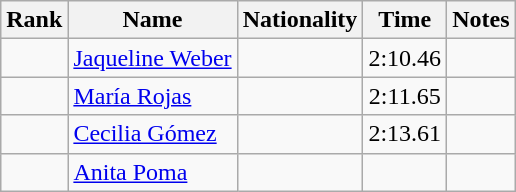<table class="wikitable sortable" style="text-align:center">
<tr>
<th>Rank</th>
<th>Name</th>
<th>Nationality</th>
<th>Time</th>
<th>Notes</th>
</tr>
<tr>
<td></td>
<td align=left><a href='#'>Jaqueline Weber</a></td>
<td align=left></td>
<td>2:10.46</td>
<td></td>
</tr>
<tr>
<td></td>
<td align=left><a href='#'>María Rojas</a></td>
<td align=left></td>
<td>2:11.65</td>
<td></td>
</tr>
<tr>
<td></td>
<td align=left><a href='#'>Cecilia Gómez</a></td>
<td align=left></td>
<td>2:13.61</td>
<td></td>
</tr>
<tr>
<td></td>
<td align=left><a href='#'>Anita Poma</a></td>
<td align=left></td>
<td></td>
<td></td>
</tr>
</table>
